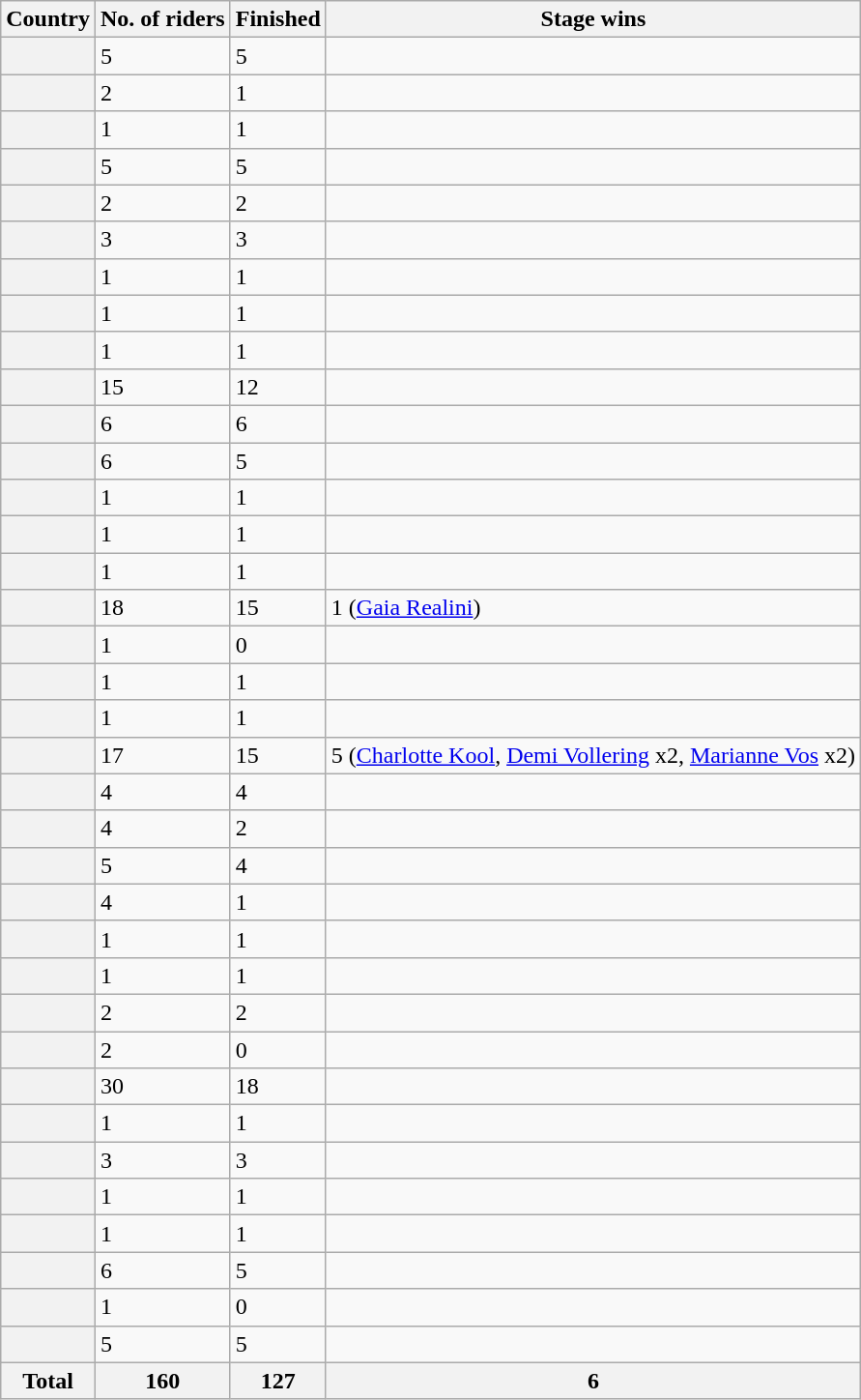<table class="wikitable sortable plainrowheaders">
<tr>
<th scope="col">Country</th>
<th scope="col">No. of riders</th>
<th scope="col">Finished</th>
<th scope="col">Stage wins</th>
</tr>
<tr>
<th scope="row"></th>
<td>5</td>
<td>5</td>
<td></td>
</tr>
<tr>
<th scope="row"></th>
<td>2</td>
<td>1</td>
<td></td>
</tr>
<tr>
<th scope="row"></th>
<td>1</td>
<td>1</td>
<td></td>
</tr>
<tr>
<th scope="row"></th>
<td>5</td>
<td>5</td>
<td></td>
</tr>
<tr>
<th scope="row"></th>
<td>2</td>
<td>2</td>
<td></td>
</tr>
<tr>
<th scope="row"></th>
<td>3</td>
<td>3</td>
<td></td>
</tr>
<tr>
<th scope="row"></th>
<td>1</td>
<td>1</td>
<td></td>
</tr>
<tr>
<th scope="row"></th>
<td>1</td>
<td>1</td>
<td></td>
</tr>
<tr>
<th scope="row"></th>
<td>1</td>
<td>1</td>
<td></td>
</tr>
<tr>
<th scope="row"></th>
<td>15</td>
<td>12</td>
<td></td>
</tr>
<tr>
<th scope="row"></th>
<td>6</td>
<td>6</td>
<td></td>
</tr>
<tr>
<th scope="row"></th>
<td>6</td>
<td>5</td>
<td></td>
</tr>
<tr>
<th scope="row"></th>
<td>1</td>
<td>1</td>
<td></td>
</tr>
<tr>
<th scope="row"></th>
<td>1</td>
<td>1</td>
<td></td>
</tr>
<tr>
<th scope="row"></th>
<td>1</td>
<td>1</td>
<td></td>
</tr>
<tr>
<th scope="row"></th>
<td>18</td>
<td>15</td>
<td>1 (<a href='#'>Gaia Realini</a>)</td>
</tr>
<tr>
<th scope="row"></th>
<td>1</td>
<td>0</td>
<td></td>
</tr>
<tr>
<th scope="row"></th>
<td>1</td>
<td>1</td>
<td></td>
</tr>
<tr>
<th scope="row"></th>
<td>1</td>
<td>1</td>
<td></td>
</tr>
<tr>
<th scope="row"></th>
<td>17</td>
<td>15</td>
<td>5 (<a href='#'>Charlotte Kool</a>, <a href='#'>Demi Vollering</a> x2, <a href='#'>Marianne Vos</a> x2)</td>
</tr>
<tr>
<th scope="row"></th>
<td>4</td>
<td>4</td>
<td></td>
</tr>
<tr>
<th scope="row"></th>
<td>4</td>
<td>2</td>
<td></td>
</tr>
<tr>
<th scope="row"></th>
<td>5</td>
<td>4</td>
<td></td>
</tr>
<tr>
<th scope="row"></th>
<td>4</td>
<td>1</td>
<td></td>
</tr>
<tr>
<th scope="row"></th>
<td>1</td>
<td>1</td>
<td></td>
</tr>
<tr>
<th scope="row"></th>
<td>1</td>
<td>1</td>
<td></td>
</tr>
<tr>
<th scope="row"></th>
<td>2</td>
<td>2</td>
<td></td>
</tr>
<tr>
<th scope="row"></th>
<td>2</td>
<td>0</td>
<td></td>
</tr>
<tr>
<th scope="row"></th>
<td>30</td>
<td>18</td>
<td></td>
</tr>
<tr>
<th scope="row"></th>
<td>1</td>
<td>1</td>
<td></td>
</tr>
<tr>
<th scope="row"></th>
<td>3</td>
<td>3</td>
<td></td>
</tr>
<tr>
<th scope="row"></th>
<td>1</td>
<td>1</td>
<td></td>
</tr>
<tr>
<th scope="row"></th>
<td>1</td>
<td>1</td>
<td></td>
</tr>
<tr>
<th scope="row"></th>
<td>6</td>
<td>5</td>
<td></td>
</tr>
<tr>
<th scope="row"></th>
<td>1</td>
<td>0</td>
<td></td>
</tr>
<tr>
<th scope="row"></th>
<td>5</td>
<td>5</td>
<td></td>
</tr>
<tr>
<th scope="row">Total</th>
<th>160</th>
<th>127</th>
<th>6</th>
</tr>
</table>
